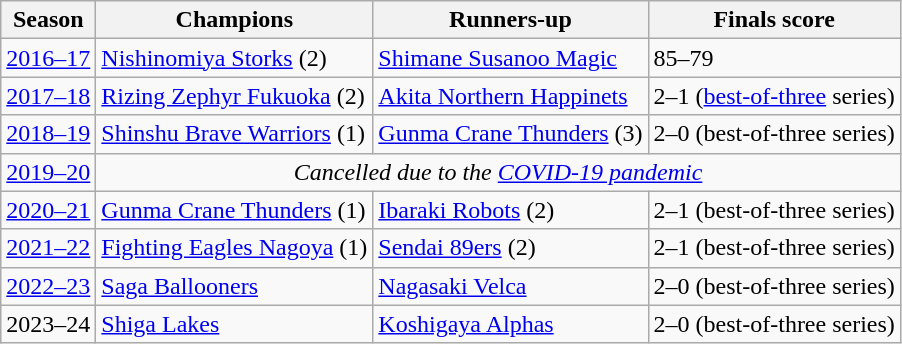<table class="wikitable">
<tr>
<th>Season</th>
<th>Champions</th>
<th>Runners-up</th>
<th>Finals score</th>
</tr>
<tr>
<td><a href='#'>2016–17</a></td>
<td><a href='#'>Nishinomiya Storks</a> (2)</td>
<td><a href='#'>Shimane Susanoo Magic</a></td>
<td>85–79</td>
</tr>
<tr>
<td><a href='#'>2017–18</a></td>
<td><a href='#'>Rizing Zephyr Fukuoka</a> (2)</td>
<td><a href='#'>Akita Northern Happinets</a></td>
<td>2–1 (<a href='#'>best-of-three</a> series)</td>
</tr>
<tr>
<td><a href='#'>2018–19</a></td>
<td><a href='#'>Shinshu Brave Warriors</a> (1)</td>
<td><a href='#'>Gunma Crane Thunders</a> (3)</td>
<td>2–0 (best-of-three series)</td>
</tr>
<tr>
<td><a href='#'>2019–20</a></td>
<td align="center" colspan="3"><em>Cancelled due to the <a href='#'>COVID-19 pandemic</a></em></td>
</tr>
<tr>
<td><a href='#'>2020–21</a></td>
<td><a href='#'>Gunma Crane Thunders</a> (1)</td>
<td><a href='#'>Ibaraki Robots</a> (2)</td>
<td>2–1 (best-of-three series)</td>
</tr>
<tr>
<td><a href='#'>2021–22</a></td>
<td><a href='#'>Fighting Eagles Nagoya</a> (1)</td>
<td><a href='#'>Sendai 89ers</a> (2)</td>
<td>2–1 (best-of-three series)</td>
</tr>
<tr>
<td><a href='#'>2022–23</a></td>
<td><a href='#'>Saga Ballooners</a></td>
<td><a href='#'>Nagasaki Velca</a></td>
<td>2–0 (best-of-three series)</td>
</tr>
<tr>
<td>2023–24</td>
<td><a href='#'>Shiga Lakes</a></td>
<td><a href='#'>Koshigaya Alphas</a></td>
<td>2–0 (best-of-three series)</td>
</tr>
</table>
